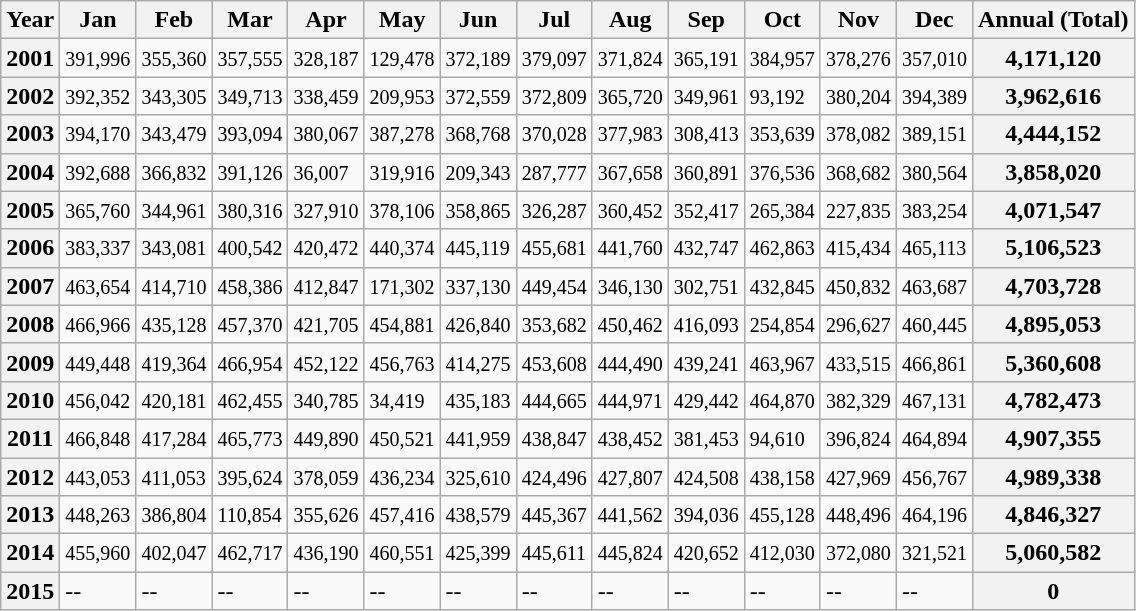<table class="wikitable">
<tr>
<th>Year</th>
<th>Jan</th>
<th>Feb</th>
<th>Mar</th>
<th>Apr</th>
<th>May</th>
<th>Jun</th>
<th>Jul</th>
<th>Aug</th>
<th>Sep</th>
<th>Oct</th>
<th>Nov</th>
<th>Dec</th>
<th>Annual (Total)</th>
</tr>
<tr>
<th>2001</th>
<td><small>391,996</small></td>
<td><small>355,360</small></td>
<td><small>357,555</small></td>
<td><small>328,187</small></td>
<td><small>129,478</small></td>
<td><small>372,189</small></td>
<td><small>379,097</small></td>
<td><small>371,824</small></td>
<td><small>365,191</small></td>
<td><small>384,957</small></td>
<td><small>378,276</small></td>
<td><small>357,010</small></td>
<th>4,171,120</th>
</tr>
<tr>
<th>2002</th>
<td><small>392,352</small></td>
<td><small>343,305</small></td>
<td><small>349,713</small></td>
<td><small>338,459</small></td>
<td><small>209,953</small></td>
<td><small>372,559</small></td>
<td><small>372,809</small></td>
<td><small>365,720</small></td>
<td><small>349,961</small></td>
<td><small>93,192</small></td>
<td><small>380,204</small></td>
<td><small>394,389</small></td>
<th>3,962,616</th>
</tr>
<tr>
<th>2003</th>
<td><small>394,170</small></td>
<td><small>343,479</small></td>
<td><small>393,094</small></td>
<td><small>380,067</small></td>
<td><small>387,278</small></td>
<td><small>368,768</small></td>
<td><small>370,028</small></td>
<td><small>377,983</small></td>
<td><small>308,413</small></td>
<td><small>353,639</small></td>
<td><small>378,082</small></td>
<td><small>389,151</small></td>
<th>4,444,152</th>
</tr>
<tr>
<th>2004</th>
<td><small>392,688</small></td>
<td><small>366,832</small></td>
<td><small>391,126</small></td>
<td><small>36,007</small></td>
<td><small>319,916</small></td>
<td><small>209,343</small></td>
<td><small>287,777</small></td>
<td><small>367,658</small></td>
<td><small>360,891</small></td>
<td><small>376,536</small></td>
<td><small>368,682</small></td>
<td><small>380,564</small></td>
<th>3,858,020</th>
</tr>
<tr>
<th>2005</th>
<td><small>365,760</small></td>
<td><small>344,961</small></td>
<td><small>380,316</small></td>
<td><small>327,910</small></td>
<td><small>378,106</small></td>
<td><small>358,865</small></td>
<td><small>326,287</small></td>
<td><small>360,452</small></td>
<td><small>352,417</small></td>
<td><small>265,384</small></td>
<td><small>227,835</small></td>
<td><small>383,254</small></td>
<th>4,071,547</th>
</tr>
<tr>
<th>2006</th>
<td><small>383,337</small></td>
<td><small>343,081</small></td>
<td><small>400,542</small></td>
<td><small>420,472</small></td>
<td><small>440,374</small></td>
<td><small>445,119</small></td>
<td><small>455,681</small></td>
<td><small>441,760</small></td>
<td><small>432,747</small></td>
<td><small>462,863</small></td>
<td><small>415,434</small></td>
<td><small>465,113</small></td>
<th>5,106,523</th>
</tr>
<tr>
<th>2007</th>
<td><small>463,654</small></td>
<td><small>414,710</small></td>
<td><small>458,386</small></td>
<td><small>412,847</small></td>
<td><small>171,302</small></td>
<td><small>337,130</small></td>
<td><small>449,454</small></td>
<td><small>346,130</small></td>
<td><small>302,751</small></td>
<td><small>432,845</small></td>
<td><small>450,832</small></td>
<td><small>463,687</small></td>
<th>4,703,728</th>
</tr>
<tr>
<th>2008</th>
<td><small>466,966</small></td>
<td><small>435,128</small></td>
<td><small>457,370</small></td>
<td><small>421,705</small></td>
<td><small>454,881</small></td>
<td><small>426,840</small></td>
<td><small>353,682</small></td>
<td><small>450,462</small></td>
<td><small>416,093</small></td>
<td><small>254,854</small></td>
<td><small>296,627</small></td>
<td><small>460,445</small></td>
<th>4,895,053</th>
</tr>
<tr>
<th>2009</th>
<td><small>449,448</small></td>
<td><small>419,364</small></td>
<td><small>466,954</small></td>
<td><small>452,122</small></td>
<td><small>456,763</small></td>
<td><small>414,275</small></td>
<td><small>453,608</small></td>
<td><small>444,490</small></td>
<td><small>439,241</small></td>
<td><small>463,967</small></td>
<td><small>433,515</small></td>
<td><small>466,861</small></td>
<th>5,360,608</th>
</tr>
<tr>
<th>2010</th>
<td><small>456,042</small></td>
<td><small>420,181</small></td>
<td><small>462,455</small></td>
<td><small>340,785</small></td>
<td><small>34,419</small></td>
<td><small>435,183</small></td>
<td><small>444,665</small></td>
<td><small>444,971</small></td>
<td><small>429,442</small></td>
<td><small>464,870</small></td>
<td><small>382,329</small></td>
<td><small>467,131</small></td>
<th>4,782,473</th>
</tr>
<tr>
<th>2011</th>
<td><small>466,848</small></td>
<td><small>417,284</small></td>
<td><small>465,773</small></td>
<td><small>449,890</small></td>
<td><small>450,521</small></td>
<td><small>441,959</small></td>
<td><small>438,847</small></td>
<td><small>438,452</small></td>
<td><small>381,453</small></td>
<td><small>94,610</small></td>
<td><small>396,824</small></td>
<td><small>464,894</small></td>
<th>4,907,355</th>
</tr>
<tr>
<th>2012</th>
<td><small>443,053</small></td>
<td><small>411,053</small></td>
<td><small>395,624</small></td>
<td><small>378,059</small></td>
<td><small>436,234</small></td>
<td><small>325,610</small></td>
<td><small>424,496</small></td>
<td><small>427,807</small></td>
<td><small>424,508</small></td>
<td><small>438,158</small></td>
<td><small>427,969</small></td>
<td><small>456,767</small></td>
<th>4,989,338</th>
</tr>
<tr>
<th>2013</th>
<td><small>448,263</small></td>
<td><small>386,804</small></td>
<td><small>110,854</small></td>
<td><small>355,626</small></td>
<td><small>457,416</small></td>
<td><small>438,579</small></td>
<td><small>445,367</small></td>
<td><small>441,562</small></td>
<td><small>394,036</small></td>
<td><small>455,128</small></td>
<td><small>448,496</small></td>
<td><small>464,196</small></td>
<th>4,846,327</th>
</tr>
<tr>
<th>2014</th>
<td><small>455,960</small></td>
<td><small>402,047</small></td>
<td><small>462,717</small></td>
<td><small>436,190</small></td>
<td><small>460,551</small></td>
<td><small>425,399</small></td>
<td><small>445,611</small></td>
<td><small>445,824</small></td>
<td><small>420,652</small></td>
<td><small>412,030</small></td>
<td><small>372,080</small></td>
<td><small>321,521</small></td>
<th>5,060,582</th>
</tr>
<tr>
<th>2015</th>
<td>--</td>
<td>--</td>
<td>--</td>
<td>--</td>
<td>--</td>
<td>--</td>
<td>--</td>
<td>--</td>
<td>--</td>
<td>--</td>
<td>--</td>
<td>--</td>
<th>0</th>
</tr>
</table>
